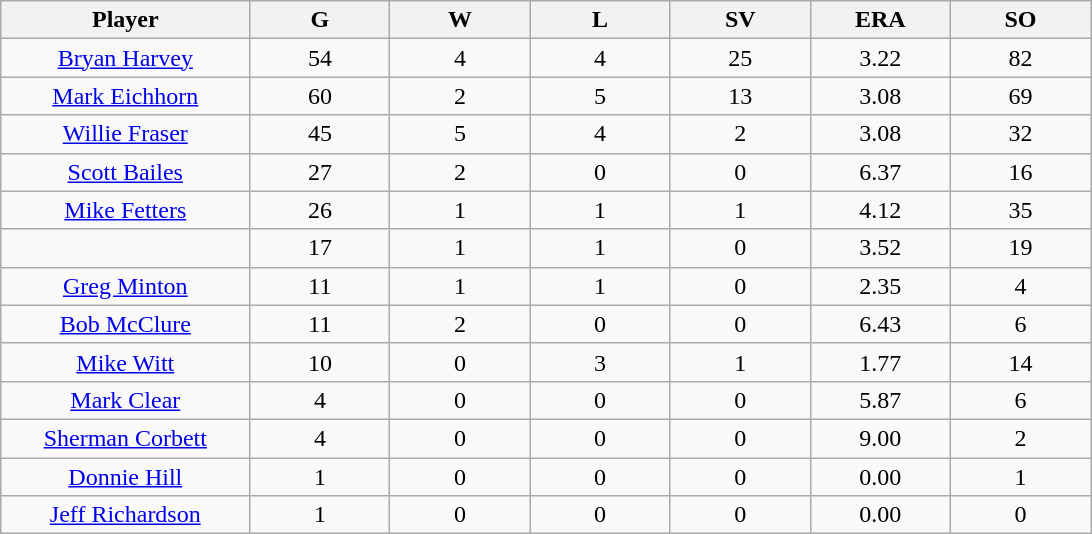<table class="wikitable sortable">
<tr>
<th bgcolor="#DDDDFF" width="16%">Player</th>
<th bgcolor="#DDDDFF" width="9%">G</th>
<th bgcolor="#DDDDFF" width="9%">W</th>
<th bgcolor="#DDDDFF" width="9%">L</th>
<th bgcolor="#DDDDFF" width="9%">SV</th>
<th bgcolor="#DDDDFF" width="9%">ERA</th>
<th bgcolor="#DDDDFF" width="9%">SO</th>
</tr>
<tr align="center">
<td><a href='#'>Bryan Harvey</a></td>
<td>54</td>
<td>4</td>
<td>4</td>
<td>25</td>
<td>3.22</td>
<td>82</td>
</tr>
<tr align=center>
<td><a href='#'>Mark Eichhorn</a></td>
<td>60</td>
<td>2</td>
<td>5</td>
<td>13</td>
<td>3.08</td>
<td>69</td>
</tr>
<tr align=center>
<td><a href='#'>Willie Fraser</a></td>
<td>45</td>
<td>5</td>
<td>4</td>
<td>2</td>
<td>3.08</td>
<td>32</td>
</tr>
<tr align=center>
<td><a href='#'>Scott Bailes</a></td>
<td>27</td>
<td>2</td>
<td>0</td>
<td>0</td>
<td>6.37</td>
<td>16</td>
</tr>
<tr align=center>
<td><a href='#'>Mike Fetters</a></td>
<td>26</td>
<td>1</td>
<td>1</td>
<td>1</td>
<td>4.12</td>
<td>35</td>
</tr>
<tr align=center>
<td></td>
<td>17</td>
<td>1</td>
<td>1</td>
<td>0</td>
<td>3.52</td>
<td>19</td>
</tr>
<tr align="center">
<td><a href='#'>Greg Minton</a></td>
<td>11</td>
<td>1</td>
<td>1</td>
<td>0</td>
<td>2.35</td>
<td>4</td>
</tr>
<tr align=center>
<td><a href='#'>Bob McClure</a></td>
<td>11</td>
<td>2</td>
<td>0</td>
<td>0</td>
<td>6.43</td>
<td>6</td>
</tr>
<tr align=center>
<td><a href='#'>Mike Witt</a></td>
<td>10</td>
<td>0</td>
<td>3</td>
<td>1</td>
<td>1.77</td>
<td>14</td>
</tr>
<tr align=center>
<td><a href='#'>Mark Clear</a></td>
<td>4</td>
<td>0</td>
<td>0</td>
<td>0</td>
<td>5.87</td>
<td>6</td>
</tr>
<tr align=center>
<td><a href='#'>Sherman Corbett</a></td>
<td>4</td>
<td>0</td>
<td>0</td>
<td>0</td>
<td>9.00</td>
<td>2</td>
</tr>
<tr align=center>
<td><a href='#'>Donnie Hill</a></td>
<td>1</td>
<td>0</td>
<td>0</td>
<td>0</td>
<td>0.00</td>
<td>1</td>
</tr>
<tr align=center>
<td><a href='#'>Jeff Richardson</a></td>
<td>1</td>
<td>0</td>
<td>0</td>
<td>0</td>
<td>0.00</td>
<td>0</td>
</tr>
</table>
